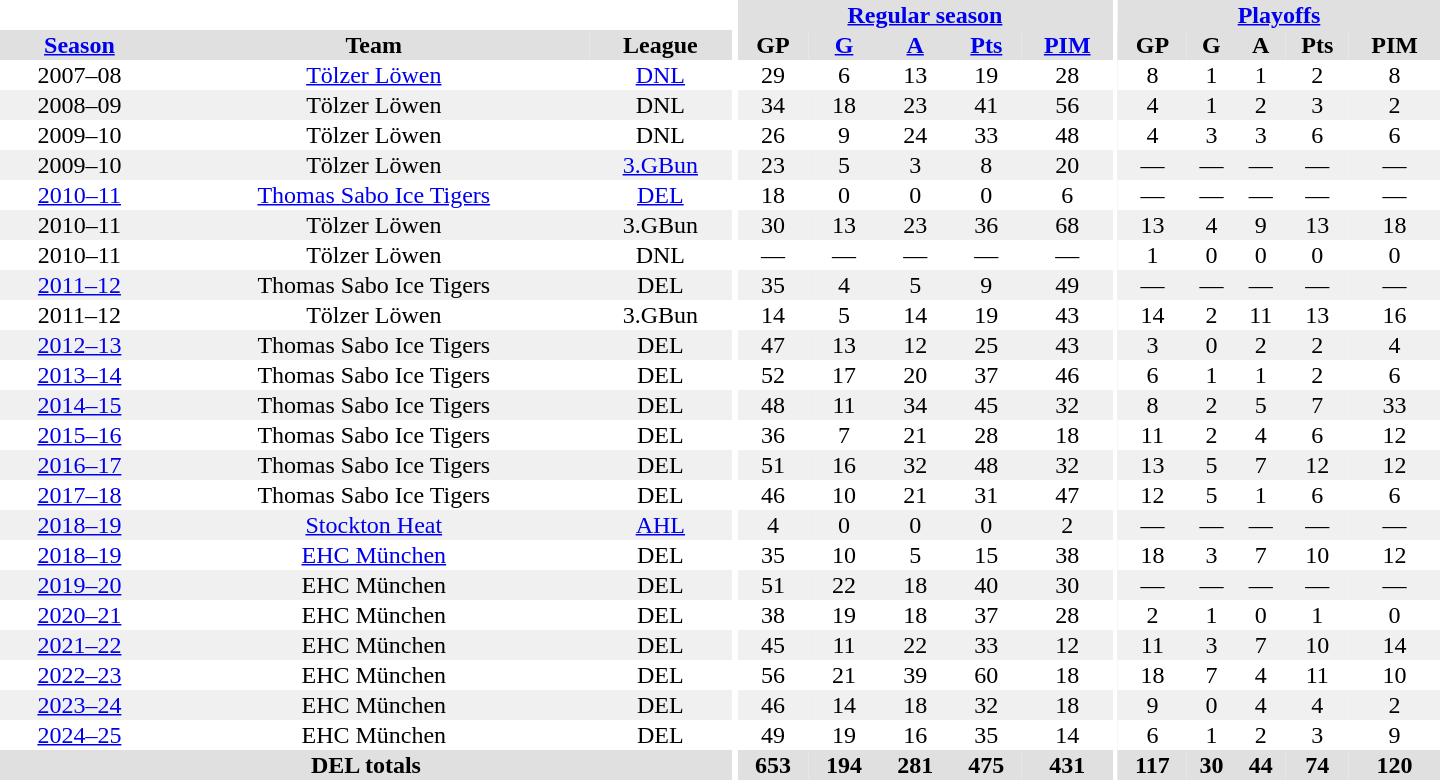<table border="0" cellpadding="1" cellspacing="0" style="text-align:center; width:60em">
<tr bgcolor="#e0e0e0">
<th colspan="3" bgcolor="#ffffff"></th>
<th rowspan="99" bgcolor="#ffffff"></th>
<th colspan="5"><a href='#'>Regular season</a></th>
<th rowspan="99" bgcolor="#ffffff"></th>
<th colspan="5"><a href='#'>Playoffs</a></th>
</tr>
<tr bgcolor="#e0e0e0">
<th><a href='#'>Season</a></th>
<th>Team</th>
<th>League</th>
<th>GP</th>
<th><a href='#'>G</a></th>
<th><a href='#'>A</a></th>
<th><a href='#'>Pts</a></th>
<th><a href='#'>PIM</a></th>
<th>GP</th>
<th>G</th>
<th>A</th>
<th>Pts</th>
<th>PIM</th>
</tr>
<tr>
<td>2007–08</td>
<td><a href='#'>Tölzer Löwen</a></td>
<td><a href='#'>DNL</a></td>
<td>29</td>
<td>6</td>
<td>13</td>
<td>19</td>
<td>28</td>
<td>8</td>
<td>1</td>
<td>1</td>
<td>2</td>
<td>8</td>
</tr>
<tr bgcolor="#f0f0f0">
<td>2008–09</td>
<td>Tölzer Löwen</td>
<td>DNL</td>
<td>34</td>
<td>18</td>
<td>23</td>
<td>41</td>
<td>56</td>
<td>4</td>
<td>1</td>
<td>2</td>
<td>3</td>
<td>2</td>
</tr>
<tr>
<td>2009–10</td>
<td>Tölzer Löwen</td>
<td>DNL</td>
<td>26</td>
<td>9</td>
<td>24</td>
<td>33</td>
<td>48</td>
<td>4</td>
<td>3</td>
<td>3</td>
<td>6</td>
<td>6</td>
</tr>
<tr bgcolor="#f0f0f0">
<td>2009–10</td>
<td>Tölzer Löwen</td>
<td><a href='#'>3.GBun</a></td>
<td>23</td>
<td>5</td>
<td>3</td>
<td>8</td>
<td>20</td>
<td>—</td>
<td>—</td>
<td>—</td>
<td>—</td>
<td>—</td>
</tr>
<tr>
<td><a href='#'>2010–11</a></td>
<td><a href='#'>Thomas Sabo Ice Tigers</a></td>
<td><a href='#'>DEL</a></td>
<td>18</td>
<td>0</td>
<td>0</td>
<td>0</td>
<td>6</td>
<td>—</td>
<td>—</td>
<td>—</td>
<td>—</td>
<td>—</td>
</tr>
<tr bgcolor="#f0f0f0">
<td>2010–11</td>
<td>Tölzer Löwen</td>
<td>3.GBun</td>
<td>30</td>
<td>13</td>
<td>23</td>
<td>36</td>
<td>68</td>
<td>13</td>
<td>4</td>
<td>9</td>
<td>13</td>
<td>18</td>
</tr>
<tr>
<td>2010–11</td>
<td>Tölzer Löwen</td>
<td>DNL</td>
<td>—</td>
<td>—</td>
<td>—</td>
<td>—</td>
<td>—</td>
<td>1</td>
<td>0</td>
<td>0</td>
<td>0</td>
<td>0</td>
</tr>
<tr bgcolor="#f0f0f0">
<td><a href='#'>2011–12</a></td>
<td>Thomas Sabo Ice Tigers</td>
<td>DEL</td>
<td>35</td>
<td>4</td>
<td>5</td>
<td>9</td>
<td>49</td>
<td>—</td>
<td>—</td>
<td>—</td>
<td>—</td>
<td>—</td>
</tr>
<tr>
<td>2011–12</td>
<td>Tölzer Löwen</td>
<td>3.GBun</td>
<td>14</td>
<td>5</td>
<td>14</td>
<td>19</td>
<td>43</td>
<td>14</td>
<td>2</td>
<td>11</td>
<td>13</td>
<td>16</td>
</tr>
<tr bgcolor="#f0f0f0">
<td><a href='#'>2012–13</a></td>
<td>Thomas Sabo Ice Tigers</td>
<td>DEL</td>
<td>47</td>
<td>13</td>
<td>12</td>
<td>25</td>
<td>43</td>
<td>3</td>
<td>0</td>
<td>2</td>
<td>2</td>
<td>4</td>
</tr>
<tr>
<td><a href='#'>2013–14</a></td>
<td>Thomas Sabo Ice Tigers</td>
<td>DEL</td>
<td>52</td>
<td>17</td>
<td>20</td>
<td>37</td>
<td>46</td>
<td>6</td>
<td>1</td>
<td>1</td>
<td>2</td>
<td>6</td>
</tr>
<tr bgcolor="#f0f0f0">
<td><a href='#'>2014–15</a></td>
<td>Thomas Sabo Ice Tigers</td>
<td>DEL</td>
<td>48</td>
<td>11</td>
<td>34</td>
<td>45</td>
<td>32</td>
<td>8</td>
<td>2</td>
<td>5</td>
<td>7</td>
<td>33</td>
</tr>
<tr>
<td><a href='#'>2015–16</a></td>
<td>Thomas Sabo Ice Tigers</td>
<td>DEL</td>
<td>36</td>
<td>7</td>
<td>21</td>
<td>28</td>
<td>18</td>
<td>11</td>
<td>2</td>
<td>4</td>
<td>6</td>
<td>12</td>
</tr>
<tr bgcolor="#f0f0f0">
<td><a href='#'>2016–17</a></td>
<td>Thomas Sabo Ice Tigers</td>
<td>DEL</td>
<td>51</td>
<td>16</td>
<td>32</td>
<td>48</td>
<td>32</td>
<td>13</td>
<td>5</td>
<td>7</td>
<td>12</td>
<td>12</td>
</tr>
<tr>
<td><a href='#'>2017–18</a></td>
<td>Thomas Sabo Ice Tigers</td>
<td>DEL</td>
<td>46</td>
<td>10</td>
<td>21</td>
<td>31</td>
<td>47</td>
<td>12</td>
<td>5</td>
<td>1</td>
<td>6</td>
<td>6</td>
</tr>
<tr bgcolor="#f0f0f0">
<td><a href='#'>2018–19</a></td>
<td><a href='#'>Stockton Heat</a></td>
<td><a href='#'>AHL</a></td>
<td>4</td>
<td>0</td>
<td>0</td>
<td>0</td>
<td>2</td>
<td>—</td>
<td>—</td>
<td>—</td>
<td>—</td>
<td>—</td>
</tr>
<tr>
<td><a href='#'>2018–19</a></td>
<td><a href='#'>EHC München</a></td>
<td>DEL</td>
<td>35</td>
<td>10</td>
<td>5</td>
<td>15</td>
<td>38</td>
<td>18</td>
<td>3</td>
<td>7</td>
<td>10</td>
<td>12</td>
</tr>
<tr bgcolor="#f0f0f0">
<td><a href='#'>2019–20</a></td>
<td>EHC München</td>
<td>DEL</td>
<td>51</td>
<td>22</td>
<td>18</td>
<td>40</td>
<td>30</td>
<td>—</td>
<td>—</td>
<td>—</td>
<td>—</td>
<td>—</td>
</tr>
<tr>
<td><a href='#'>2020–21</a></td>
<td>EHC München</td>
<td>DEL</td>
<td>38</td>
<td>19</td>
<td>18</td>
<td>37</td>
<td>28</td>
<td>2</td>
<td>1</td>
<td>0</td>
<td>1</td>
<td>0</td>
</tr>
<tr bgcolor="#f0f0f0">
<td><a href='#'>2021–22</a></td>
<td>EHC München</td>
<td>DEL</td>
<td>45</td>
<td>11</td>
<td>22</td>
<td>33</td>
<td>12</td>
<td>11</td>
<td>3</td>
<td>7</td>
<td>10</td>
<td>14</td>
</tr>
<tr>
<td><a href='#'>2022–23</a></td>
<td>EHC München</td>
<td>DEL</td>
<td>56</td>
<td>21</td>
<td>39</td>
<td>60</td>
<td>18</td>
<td>18</td>
<td>7</td>
<td>4</td>
<td>11</td>
<td>10</td>
</tr>
<tr bgcolor="#f0f0f0">
<td><a href='#'>2023–24</a></td>
<td>EHC München</td>
<td>DEL</td>
<td>46</td>
<td>14</td>
<td>18</td>
<td>32</td>
<td>18</td>
<td>9</td>
<td>0</td>
<td>4</td>
<td>4</td>
<td>2</td>
</tr>
<tr>
<td><a href='#'>2024–25</a></td>
<td>EHC München</td>
<td>DEL</td>
<td>49</td>
<td>19</td>
<td>16</td>
<td>35</td>
<td>14</td>
<td>6</td>
<td>1</td>
<td>2</td>
<td>3</td>
<td>9</td>
</tr>
<tr bgcolor="#e0e0e0">
<th colspan="3">DEL totals</th>
<th>653</th>
<th>194</th>
<th>281</th>
<th>475</th>
<th>431</th>
<th>117</th>
<th>30</th>
<th>44</th>
<th>74</th>
<th>120</th>
</tr>
</table>
